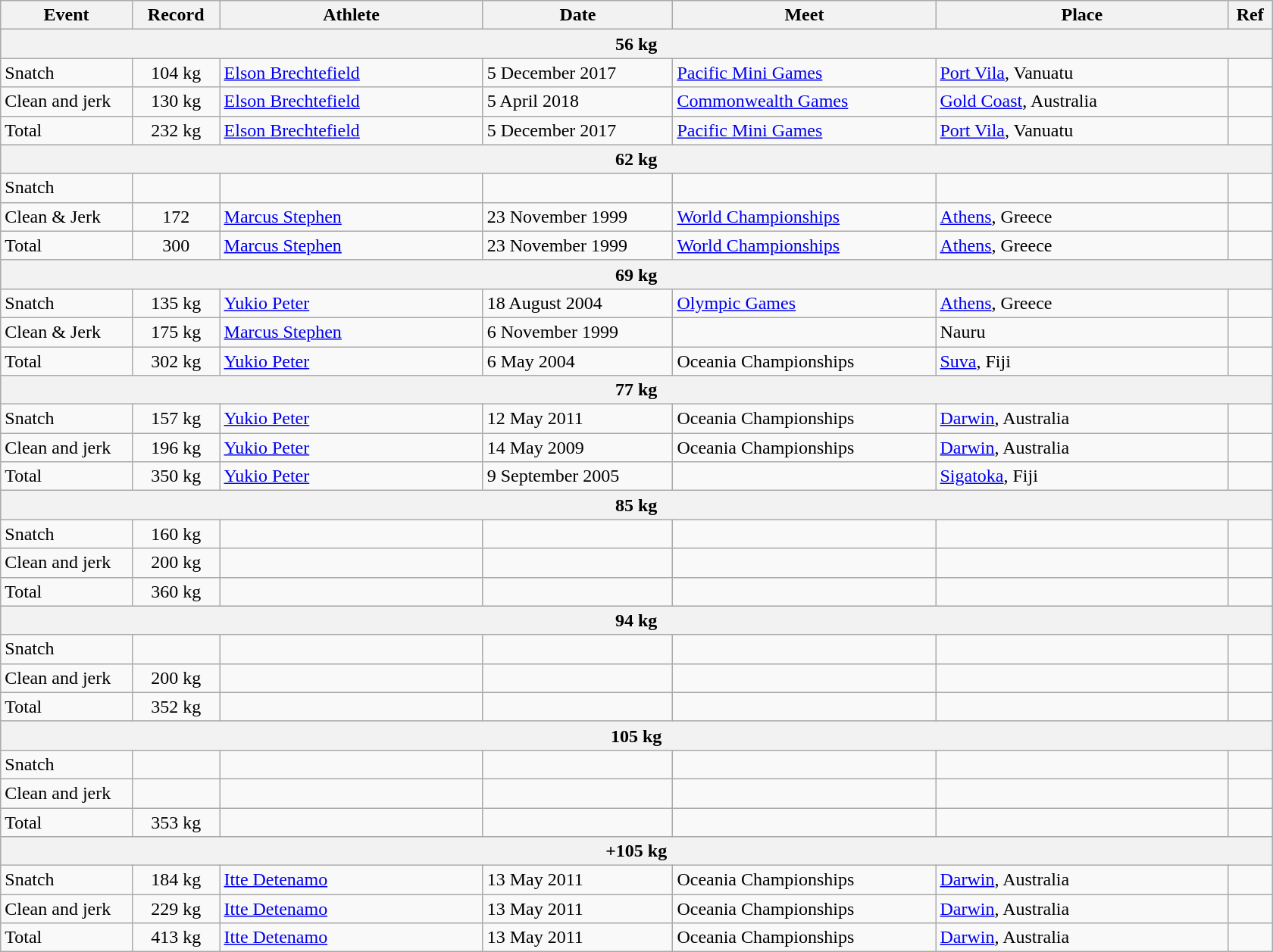<table class="wikitable">
<tr>
<th width=9%>Event</th>
<th width=6%>Record</th>
<th width=18%>Athlete</th>
<th width=13%>Date</th>
<th width=18%>Meet</th>
<th width=20%>Place</th>
<th width=3%>Ref</th>
</tr>
<tr bgcolor="#DDDDDD">
<th colspan="8">56 kg</th>
</tr>
<tr>
<td>Snatch</td>
<td align="center">104 kg</td>
<td><a href='#'>Elson Brechtefield</a></td>
<td>5 December 2017</td>
<td><a href='#'>Pacific Mini Games</a></td>
<td><a href='#'>Port Vila</a>, Vanuatu</td>
<td></td>
</tr>
<tr>
<td>Clean and jerk</td>
<td align="center">130 kg</td>
<td><a href='#'>Elson Brechtefield</a></td>
<td>5 April 2018</td>
<td><a href='#'>Commonwealth Games</a></td>
<td><a href='#'>Gold Coast</a>, Australia</td>
<td></td>
</tr>
<tr>
<td>Total</td>
<td align="center">232 kg</td>
<td><a href='#'>Elson Brechtefield</a></td>
<td>5 December 2017</td>
<td><a href='#'>Pacific Mini Games</a></td>
<td><a href='#'>Port Vila</a>, Vanuatu</td>
<td></td>
</tr>
<tr bgcolor="#DDDDDD">
<th colspan="8">62 kg</th>
</tr>
<tr>
<td>Snatch</td>
<td align="center"></td>
<td></td>
<td></td>
<td></td>
<td></td>
<td></td>
</tr>
<tr>
<td>Clean & Jerk</td>
<td align="center">172</td>
<td><a href='#'>Marcus Stephen</a></td>
<td>23 November 1999</td>
<td><a href='#'>World Championships</a></td>
<td><a href='#'>Athens</a>, Greece</td>
<td></td>
</tr>
<tr>
<td>Total</td>
<td align="center">300</td>
<td><a href='#'>Marcus Stephen</a></td>
<td>23 November 1999</td>
<td><a href='#'>World Championships</a></td>
<td><a href='#'>Athens</a>, Greece</td>
<td></td>
</tr>
<tr bgcolor="#DDDDDD">
<th colspan="8">69 kg</th>
</tr>
<tr>
<td>Snatch</td>
<td align="center">135 kg</td>
<td><a href='#'>Yukio Peter</a></td>
<td>18 August 2004</td>
<td><a href='#'>Olympic Games</a></td>
<td><a href='#'>Athens</a>, Greece</td>
<td></td>
</tr>
<tr>
<td>Clean & Jerk</td>
<td align="center">175 kg</td>
<td><a href='#'>Marcus Stephen</a></td>
<td>6 November 1999</td>
<td></td>
<td>Nauru</td>
<td></td>
</tr>
<tr>
<td>Total</td>
<td align="center">302 kg</td>
<td><a href='#'>Yukio Peter</a></td>
<td>6 May 2004</td>
<td>Oceania Championships</td>
<td><a href='#'>Suva</a>, Fiji</td>
<td></td>
</tr>
<tr bgcolor="#DDDDDD">
<th colspan="8">77 kg</th>
</tr>
<tr>
<td>Snatch</td>
<td align="center">157 kg</td>
<td><a href='#'>Yukio Peter</a></td>
<td>12 May 2011</td>
<td>Oceania Championships</td>
<td><a href='#'>Darwin</a>, Australia</td>
<td></td>
</tr>
<tr>
<td>Clean and jerk</td>
<td align="center">196 kg</td>
<td><a href='#'>Yukio Peter</a></td>
<td>14 May 2009</td>
<td>Oceania Championships</td>
<td><a href='#'>Darwin</a>, Australia</td>
<td></td>
</tr>
<tr>
<td>Total</td>
<td align="center">350 kg</td>
<td><a href='#'>Yukio Peter</a></td>
<td>9 September 2005</td>
<td></td>
<td><a href='#'>Sigatoka</a>, Fiji</td>
<td></td>
</tr>
<tr bgcolor="#DDDDDD">
<th colspan="8">85 kg</th>
</tr>
<tr>
<td>Snatch</td>
<td align="center">160 kg</td>
<td></td>
<td></td>
<td></td>
<td></td>
<td></td>
</tr>
<tr>
<td>Clean and jerk</td>
<td align="center">200 kg</td>
<td></td>
<td></td>
<td></td>
<td></td>
<td></td>
</tr>
<tr>
<td>Total</td>
<td align="center">360 kg</td>
<td></td>
<td></td>
<td></td>
<td></td>
<td></td>
</tr>
<tr bgcolor="#DDDDDD">
<th colspan="8">94 kg</th>
</tr>
<tr>
<td>Snatch</td>
<td align="center"></td>
<td></td>
<td></td>
<td></td>
<td></td>
<td></td>
</tr>
<tr>
<td>Clean and jerk</td>
<td align="center">200 kg</td>
<td></td>
<td></td>
<td></td>
<td></td>
<td></td>
</tr>
<tr>
<td>Total</td>
<td align="center">352 kg</td>
<td></td>
<td></td>
<td></td>
<td></td>
<td></td>
</tr>
<tr bgcolor="#DDDDDD">
<th colspan="8">105 kg</th>
</tr>
<tr>
<td>Snatch</td>
<td></td>
<td></td>
<td></td>
<td></td>
<td></td>
<td></td>
</tr>
<tr>
<td>Clean and jerk</td>
<td align="center"></td>
<td></td>
<td></td>
<td></td>
<td></td>
<td></td>
</tr>
<tr>
<td>Total</td>
<td align="center">353 kg</td>
<td></td>
<td></td>
<td></td>
<td></td>
<td></td>
</tr>
<tr bgcolor="#DDDDDD">
<th colspan="8">+105 kg</th>
</tr>
<tr>
<td>Snatch</td>
<td align="center">184 kg</td>
<td><a href='#'>Itte Detenamo</a></td>
<td>13 May 2011</td>
<td>Oceania Championships</td>
<td><a href='#'>Darwin</a>, Australia</td>
<td></td>
</tr>
<tr>
<td>Clean and jerk</td>
<td align="center">229 kg</td>
<td><a href='#'>Itte Detenamo</a></td>
<td>13 May 2011</td>
<td>Oceania Championships</td>
<td><a href='#'>Darwin</a>, Australia</td>
<td></td>
</tr>
<tr>
<td>Total</td>
<td align="center">413 kg</td>
<td><a href='#'>Itte Detenamo</a></td>
<td>13 May 2011</td>
<td>Oceania Championships</td>
<td><a href='#'>Darwin</a>, Australia</td>
<td></td>
</tr>
</table>
